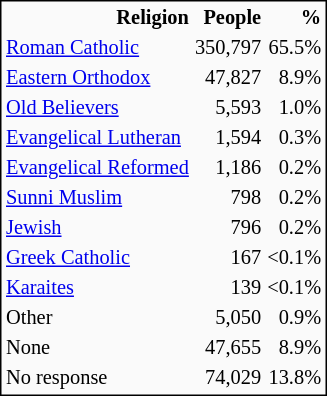<table class="floatright" style="text-align:right; font-size:85%; border:1px solid black; background:#fafafa">
<tr>
<th>Religion</th>
<th>People</th>
<th>%</th>
</tr>
<tr>
<td style="text-align:left;"><a href='#'>Roman Catholic</a></td>
<td>350,797</td>
<td>65.5%</td>
</tr>
<tr>
<td style="text-align:left;"><a href='#'>Eastern Orthodox</a></td>
<td>47,827</td>
<td>8.9%</td>
</tr>
<tr>
<td style="text-align:left;"><a href='#'>Old Believers</a></td>
<td>5,593</td>
<td>1.0%</td>
</tr>
<tr>
<td style="text-align:left;"><a href='#'>Evangelical Lutheran</a></td>
<td>1,594</td>
<td>0.3%</td>
</tr>
<tr>
<td style="text-align:left;"><a href='#'>Evangelical Reformed</a></td>
<td>1,186</td>
<td>0.2%</td>
</tr>
<tr>
<td style="text-align:left;"><a href='#'>Sunni Muslim</a></td>
<td>798</td>
<td>0.2%</td>
</tr>
<tr>
<td style="text-align:left;"><a href='#'>Jewish</a></td>
<td>796</td>
<td>0.2%</td>
</tr>
<tr>
<td style="text-align:left;"><a href='#'>Greek Catholic</a></td>
<td>167</td>
<td><0.1%</td>
</tr>
<tr>
<td style="text-align:left;"><a href='#'>Karaites</a></td>
<td>139</td>
<td><0.1%</td>
</tr>
<tr>
<td style="text-align:left;">Other</td>
<td>5,050</td>
<td>0.9%</td>
</tr>
<tr>
<td style="text-align:left;">None</td>
<td>47,655</td>
<td>8.9%</td>
</tr>
<tr>
<td style="text-align:left;">No response</td>
<td>74,029</td>
<td>13.8%</td>
</tr>
</table>
